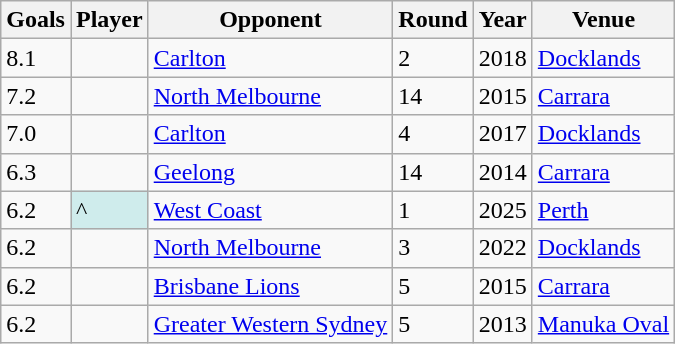<table class="wikitable sortable">
<tr>
<th><strong>Goals</strong></th>
<th><strong>Player</strong></th>
<th><strong>Opponent</strong></th>
<th><strong>Round</strong></th>
<th>Year</th>
<th>Venue</th>
</tr>
<tr>
<td>8.1</td>
<td></td>
<td><a href='#'>Carlton</a></td>
<td>2</td>
<td>2018</td>
<td><a href='#'>Docklands</a></td>
</tr>
<tr>
<td>7.2</td>
<td></td>
<td><a href='#'>North Melbourne</a></td>
<td>14</td>
<td>2015</td>
<td><a href='#'>Carrara</a></td>
</tr>
<tr>
<td>7.0</td>
<td></td>
<td><a href='#'>Carlton</a></td>
<td>4</td>
<td>2017</td>
<td><a href='#'>Docklands</a></td>
</tr>
<tr>
<td>6.3</td>
<td></td>
<td><a href='#'>Geelong</a></td>
<td>14</td>
<td>2014</td>
<td><a href='#'>Carrara</a></td>
</tr>
<tr>
<td>6.2</td>
<td align=left bgcolor="#CFECEC">^</td>
<td><a href='#'>West Coast</a></td>
<td>1</td>
<td>2025</td>
<td><a href='#'>Perth</a></td>
</tr>
<tr>
<td>6.2</td>
<td></td>
<td><a href='#'>North Melbourne</a></td>
<td>3</td>
<td>2022</td>
<td><a href='#'>Docklands</a></td>
</tr>
<tr>
<td>6.2</td>
<td></td>
<td><a href='#'>Brisbane Lions</a></td>
<td>5</td>
<td>2015</td>
<td><a href='#'>Carrara</a></td>
</tr>
<tr>
<td>6.2</td>
<td></td>
<td><a href='#'>Greater Western Sydney</a></td>
<td>5</td>
<td>2013</td>
<td><a href='#'>Manuka Oval</a></td>
</tr>
</table>
